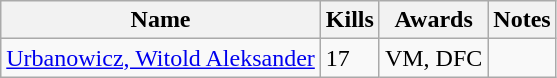<table class=wikitable>
<tr>
<th>Name</th>
<th>Kills</th>
<th>Awards</th>
<th>Notes</th>
</tr>
<tr>
<td><a href='#'>Urbanowicz, Witold Aleksander</a></td>
<td>17</td>
<td>VM, DFC</td>
<td></td>
</tr>
</table>
